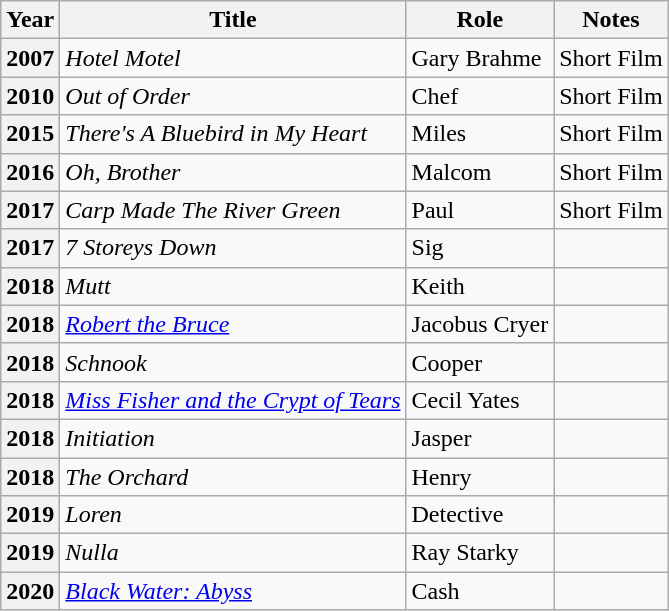<table class="wikitable sortable plainrowheaders">
<tr>
<th scope="col">Year</th>
<th scope="col">Title</th>
<th scope="col">Role</th>
<th scope="col" class="unsortable">Notes</th>
</tr>
<tr>
<th scope="row">2007</th>
<td><em>Hotel Motel</em></td>
<td>Gary Brahme</td>
<td>Short Film</td>
</tr>
<tr>
<th scope="row">2010</th>
<td><em>Out of Order</em></td>
<td>Chef</td>
<td>Short Film</td>
</tr>
<tr>
<th scope="row">2015</th>
<td><em>There's A Bluebird in My Heart</em></td>
<td>Miles</td>
<td>Short Film</td>
</tr>
<tr>
<th scope="row">2016</th>
<td><em>Oh, Brother</em></td>
<td>Malcom</td>
<td>Short Film</td>
</tr>
<tr>
<th scope="row">2017</th>
<td><em>Carp Made The River Green</em></td>
<td>Paul</td>
<td>Short Film</td>
</tr>
<tr>
<th scope="row">2017</th>
<td><em>7 Storeys Down</em></td>
<td>Sig</td>
<td></td>
</tr>
<tr>
<th scope="row">2018</th>
<td><em>Mutt</em></td>
<td>Keith</td>
<td></td>
</tr>
<tr>
<th scope="row">2018</th>
<td><a href='#'><em>Robert the Bruce</em></a></td>
<td>Jacobus Cryer</td>
<td></td>
</tr>
<tr>
<th scope="row">2018</th>
<td><em>Schnook</em></td>
<td>Cooper</td>
<td></td>
</tr>
<tr>
<th scope="row">2018</th>
<td><em><a href='#'>Miss Fisher and the Crypt of Tears</a></em></td>
<td>Cecil Yates</td>
<td></td>
</tr>
<tr>
<th scope="row">2018</th>
<td><em>Initiation</em></td>
<td>Jasper</td>
<td></td>
</tr>
<tr>
<th scope="row">2018</th>
<td><em>The Orchard</em></td>
<td>Henry</td>
<td></td>
</tr>
<tr>
<th scope="row">2019</th>
<td><em>Loren</em></td>
<td>Detective</td>
<td></td>
</tr>
<tr>
<th scope="row">2019</th>
<td><em>Nulla</em></td>
<td>Ray Starky</td>
<td></td>
</tr>
<tr>
<th scope="row">2020</th>
<td><em><a href='#'>Black Water: Abyss</a></em></td>
<td>Cash</td>
<td></td>
</tr>
</table>
